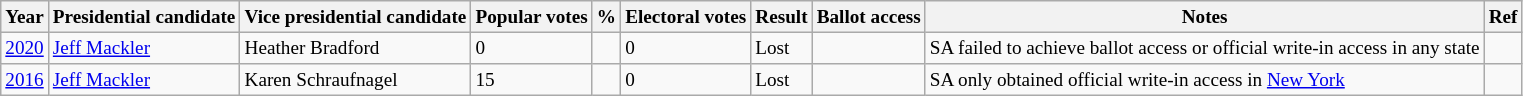<table class="wikitable sortable" style="font-size:80%">
<tr>
<th>Year</th>
<th>Presidential candidate</th>
<th>Vice presidential candidate</th>
<th>Popular votes</th>
<th>%</th>
<th>Electoral votes</th>
<th>Result</th>
<th>Ballot access</th>
<th>Notes</th>
<th>Ref</th>
</tr>
<tr>
<td><a href='#'>2020</a></td>
<td><a href='#'>Jeff Mackler</a></td>
<td>Heather Bradford</td>
<td>0</td>
<td></td>
<td>0</td>
<td> Lost</td>
<td></td>
<td>SA failed to achieve ballot access or official write-in access in any state</td>
<td></td>
</tr>
<tr>
<td><a href='#'>2016</a></td>
<td><a href='#'>Jeff Mackler</a></td>
<td>Karen Schraufnagel</td>
<td>15</td>
<td></td>
<td>0</td>
<td> Lost</td>
<td></td>
<td>SA only obtained official write-in access in <a href='#'>New York</a></td>
<td></td>
</tr>
</table>
